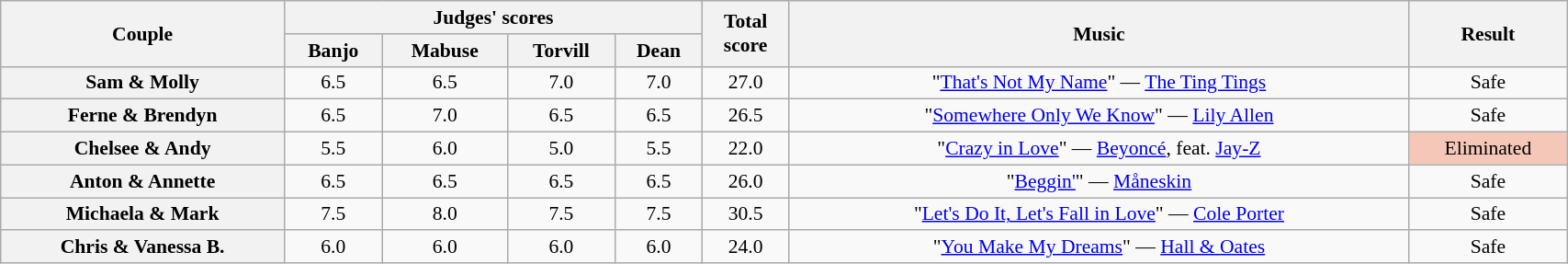<table class="wikitable sortable" style="text-align:center; font-size:90%; width:90%">
<tr>
<th scope="col" rowspan=2>Couple</th>
<th scope="col" colspan=4 class="unsortable">Judges' scores</th>
<th scope="col" rowspan=2>Total<br>score</th>
<th scope="col" rowspan=2 class="unsortable">Music</th>
<th scope="col" rowspan=2 class="unsortable">Result</th>
</tr>
<tr>
<th class="unsortable">Banjo</th>
<th class="unsortable">Mabuse</th>
<th class="unsortable">Torvill</th>
<th class="unsortable">Dean</th>
</tr>
<tr>
<th scope="row">Sam & Molly</th>
<td>6.5</td>
<td>6.5</td>
<td>7.0</td>
<td>7.0</td>
<td>27.0</td>
<td>"<a href='#'>That's Not My Name</a>" — <a href='#'>The Ting Tings</a></td>
<td>Safe</td>
</tr>
<tr>
<th scope="row">Ferne & Brendyn</th>
<td>6.5</td>
<td>7.0</td>
<td>6.5</td>
<td>6.5</td>
<td>26.5</td>
<td>"<a href='#'>Somewhere Only We Know</a>" — <a href='#'>Lily Allen</a></td>
<td>Safe</td>
</tr>
<tr>
<th scope="row">Chelsee & Andy</th>
<td>5.5</td>
<td>6.0</td>
<td>5.0</td>
<td>5.5</td>
<td>22.0</td>
<td>"<a href='#'>Crazy in Love</a>" — <a href='#'>Beyoncé</a>, feat. <a href='#'>Jay-Z</a></td>
<td bgcolor="f4c7b8">Eliminated</td>
</tr>
<tr>
<th scope="row">Anton & Annette</th>
<td>6.5</td>
<td>6.5</td>
<td>6.5</td>
<td>6.5</td>
<td>26.0</td>
<td>"<a href='#'>Beggin'</a>" — <a href='#'>Måneskin</a></td>
<td>Safe</td>
</tr>
<tr>
<th scope="row">Michaela & Mark</th>
<td>7.5</td>
<td>8.0</td>
<td>7.5</td>
<td>7.5</td>
<td>30.5</td>
<td>"<a href='#'>Let's Do It, Let's Fall in Love</a>" — <a href='#'>Cole Porter</a></td>
<td>Safe</td>
</tr>
<tr>
<th scope="row">Chris & Vanessa B.</th>
<td>6.0</td>
<td>6.0</td>
<td>6.0</td>
<td>6.0</td>
<td>24.0</td>
<td>"<a href='#'>You Make My Dreams</a>" — <a href='#'>Hall & Oates</a></td>
<td>Safe</td>
</tr>
</table>
